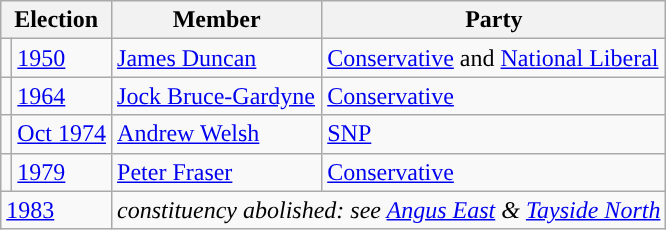<table class="wikitable">
<tr>
<th colspan="2">Election</th>
<th>Member</th>
<th>Party</th>
</tr>
<tr>
<td style="color:inherit;background-color: "></td>
<td><a href='#'>1950</a></td>
<td><a href='#'>James Duncan</a></td>
<td><a href='#'>Conservative</a> and <a href='#'>National Liberal</a></td>
</tr>
<tr>
<td style="color:inherit;background-color: "></td>
<td><a href='#'>1964</a></td>
<td><a href='#'>Jock Bruce-Gardyne</a></td>
<td><a href='#'>Conservative</a></td>
</tr>
<tr>
<td style="color:inherit;background-color: "></td>
<td><a href='#'>Oct 1974</a></td>
<td><a href='#'>Andrew Welsh</a></td>
<td><a href='#'>SNP</a></td>
</tr>
<tr>
<td style="color:inherit;background-color: "></td>
<td><a href='#'>1979</a></td>
<td><a href='#'>Peter Fraser</a></td>
<td><a href='#'>Conservative</a></td>
</tr>
<tr>
<td colspan="2"><a href='#'>1983</a></td>
<td colspan="3"><em>constituency abolished: see <a href='#'>Angus East</a> & <a href='#'>Tayside North</a></em></td>
</tr>
</table>
